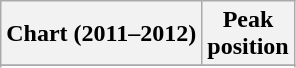<table class="wikitable sortable plainrowheaders">
<tr>
<th>Chart (2011–2012)</th>
<th>Peak<br>position</th>
</tr>
<tr>
</tr>
<tr>
</tr>
<tr>
</tr>
<tr>
</tr>
<tr>
</tr>
<tr>
</tr>
<tr>
</tr>
<tr>
</tr>
<tr>
</tr>
<tr>
</tr>
<tr>
</tr>
<tr>
</tr>
</table>
